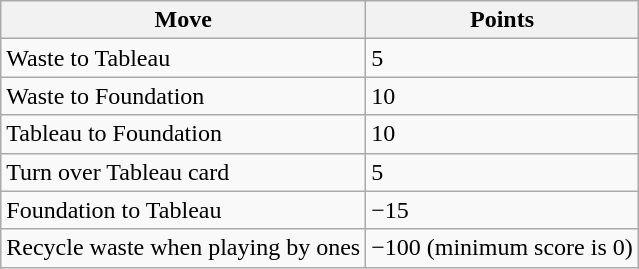<table class="wikitable">
<tr>
<th>Move</th>
<th>Points</th>
</tr>
<tr>
<td>Waste to Tableau</td>
<td>5</td>
</tr>
<tr>
<td>Waste to Foundation</td>
<td>10</td>
</tr>
<tr>
<td>Tableau to Foundation</td>
<td>10</td>
</tr>
<tr>
<td>Turn over Tableau card</td>
<td>5</td>
</tr>
<tr>
<td>Foundation to Tableau</td>
<td>−15</td>
</tr>
<tr>
<td>Recycle waste when playing by ones</td>
<td>−100 (minimum score is 0)</td>
</tr>
</table>
